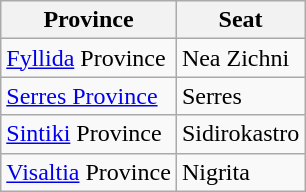<table class="wikitable">
<tr>
<th>Province</th>
<th>Seat</th>
</tr>
<tr>
<td><a href='#'>Fyllida</a> Province</td>
<td>Nea Zichni</td>
</tr>
<tr>
<td><a href='#'>Serres Province</a></td>
<td>Serres</td>
</tr>
<tr>
<td><a href='#'>Sintiki</a> Province</td>
<td>Sidirokastro</td>
</tr>
<tr>
<td><a href='#'>Visaltia</a> Province</td>
<td>Nigrita</td>
</tr>
</table>
